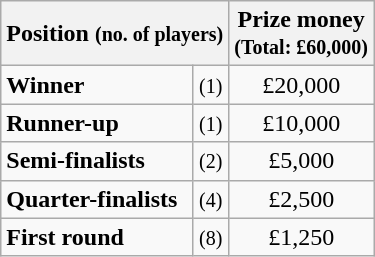<table class="wikitable">
<tr>
<th colspan=2>Position <small>(no. of players)</small></th>
<th>Prize money<br><small>(Total: £60,000)</small></th>
</tr>
<tr>
<td><strong>Winner</strong></td>
<td align=center><small>(1)</small></td>
<td align=center>£20,000</td>
</tr>
<tr>
<td><strong>Runner-up</strong></td>
<td align=center><small>(1)</small></td>
<td align=center>£10,000</td>
</tr>
<tr>
<td><strong>Semi-finalists</strong></td>
<td align=center><small>(2)</small></td>
<td align=center>£5,000</td>
</tr>
<tr>
<td><strong>Quarter-finalists</strong></td>
<td align=center><small>(4)</small></td>
<td align=center>£2,500</td>
</tr>
<tr>
<td><strong>First round</strong></td>
<td align=center><small>(8)</small></td>
<td align=center>£1,250</td>
</tr>
</table>
